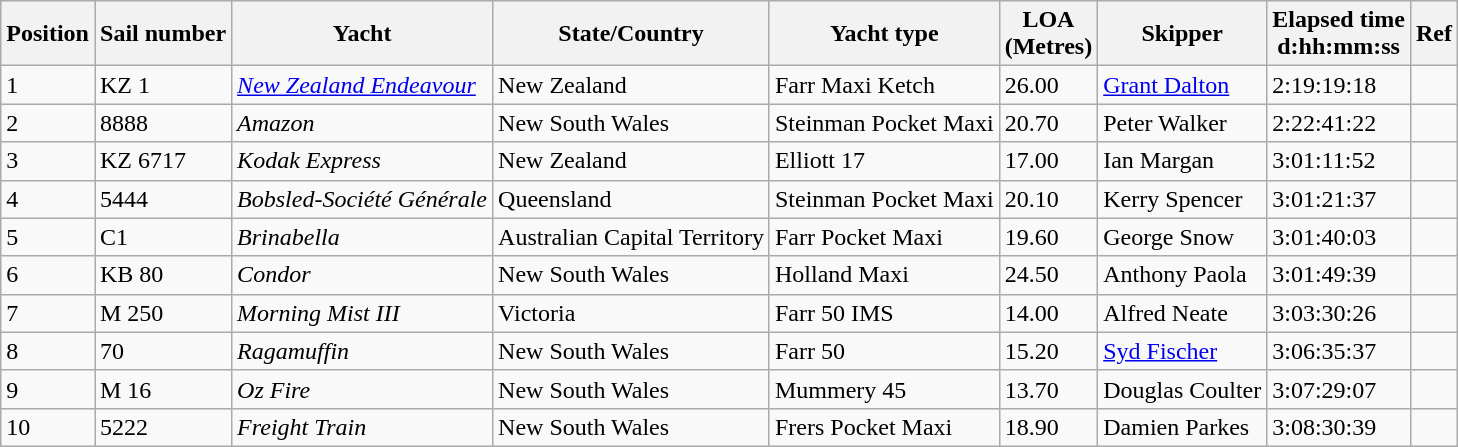<table class="wikitable">
<tr>
<th>Position</th>
<th>Sail number</th>
<th>Yacht</th>
<th>State/Country</th>
<th>Yacht type</th>
<th>LOA <br>(Metres)</th>
<th>Skipper</th>
<th>Elapsed time <br>d:hh:mm:ss</th>
<th>Ref</th>
</tr>
<tr>
<td>1</td>
<td>KZ 1</td>
<td><em><a href='#'>New Zealand Endeavour</a></em></td>
<td> New Zealand</td>
<td>Farr Maxi Ketch</td>
<td>26.00</td>
<td><a href='#'>Grant Dalton</a></td>
<td>2:19:19:18</td>
<td></td>
</tr>
<tr>
<td>2</td>
<td>8888</td>
<td><em>Amazon</em></td>
<td> New South Wales</td>
<td>Steinman Pocket Maxi</td>
<td>20.70</td>
<td>Peter Walker</td>
<td>2:22:41:22</td>
<td></td>
</tr>
<tr>
<td>3</td>
<td>KZ 6717</td>
<td><em>Kodak Express</em></td>
<td> New Zealand</td>
<td>Elliott 17</td>
<td>17.00</td>
<td>Ian Margan</td>
<td>3:01:11:52</td>
<td></td>
</tr>
<tr>
<td>4</td>
<td>5444</td>
<td><em>Bobsled-Société Générale</em></td>
<td> Queensland</td>
<td>Steinman Pocket Maxi</td>
<td>20.10</td>
<td>Kerry Spencer</td>
<td>3:01:21:37</td>
<td></td>
</tr>
<tr>
<td>5</td>
<td>C1</td>
<td><em>Brinabella</em></td>
<td> Australian Capital Territory</td>
<td>Farr Pocket Maxi</td>
<td>19.60</td>
<td>George Snow</td>
<td>3:01:40:03</td>
<td></td>
</tr>
<tr>
<td>6</td>
<td>KB 80</td>
<td><em>Condor</em></td>
<td> New South Wales</td>
<td>Holland Maxi</td>
<td>24.50</td>
<td>Anthony Paola</td>
<td>3:01:49:39</td>
<td></td>
</tr>
<tr>
<td>7</td>
<td>M 250</td>
<td><em>Morning Mist III</em></td>
<td> Victoria</td>
<td>Farr 50 IMS</td>
<td>14.00</td>
<td>Alfred Neate</td>
<td>3:03:30:26</td>
<td></td>
</tr>
<tr>
<td>8</td>
<td>70</td>
<td><em>Ragamuffin</em></td>
<td> New South Wales</td>
<td>Farr 50</td>
<td>15.20</td>
<td><a href='#'>Syd Fischer</a></td>
<td>3:06:35:37</td>
<td></td>
</tr>
<tr>
<td>9</td>
<td>M 16</td>
<td><em>Oz Fire</em></td>
<td> New South Wales</td>
<td>Mummery 45</td>
<td>13.70</td>
<td>Douglas Coulter</td>
<td>3:07:29:07</td>
<td></td>
</tr>
<tr>
<td>10</td>
<td>5222</td>
<td><em>Freight Train</em></td>
<td> New South Wales</td>
<td>Frers Pocket Maxi</td>
<td>18.90</td>
<td>Damien Parkes</td>
<td>3:08:30:39</td>
<td></td>
</tr>
</table>
